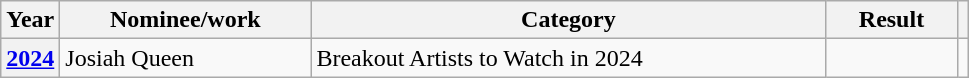<table class="wikitable plainrowheaders">
<tr>
<th>Year</th>
<th style="width:10em;">Nominee/work</th>
<th style="width:21em;">Category</th>
<th style="width:5em;">Result</th>
<th></th>
</tr>
<tr>
<th scope="row"><a href='#'>2024</a></th>
<td>Josiah Queen</td>
<td>Breakout Artists to Watch in 2024</td>
<td></td>
<td></td>
</tr>
</table>
